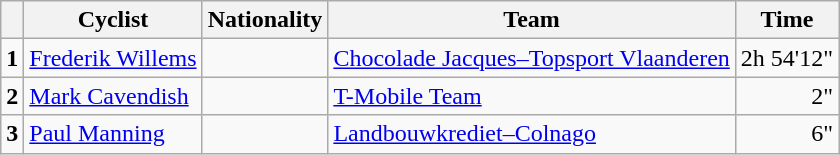<table class="wikitable">
<tr>
<th></th>
<th>Cyclist</th>
<th>Nationality</th>
<th>Team</th>
<th>Time</th>
</tr>
<tr>
<td><strong>1</strong></td>
<td><a href='#'>Frederik Willems</a></td>
<td></td>
<td><a href='#'>Chocolade Jacques–Topsport Vlaanderen</a></td>
<td align="right">2h 54'12"</td>
</tr>
<tr>
<td><strong>2</strong></td>
<td><a href='#'>Mark Cavendish</a></td>
<td></td>
<td><a href='#'>T-Mobile Team</a></td>
<td align="right">2"</td>
</tr>
<tr>
<td><strong>3</strong></td>
<td><a href='#'>Paul Manning</a></td>
<td></td>
<td><a href='#'>Landbouwkrediet–Colnago</a></td>
<td align="right">6"</td>
</tr>
</table>
